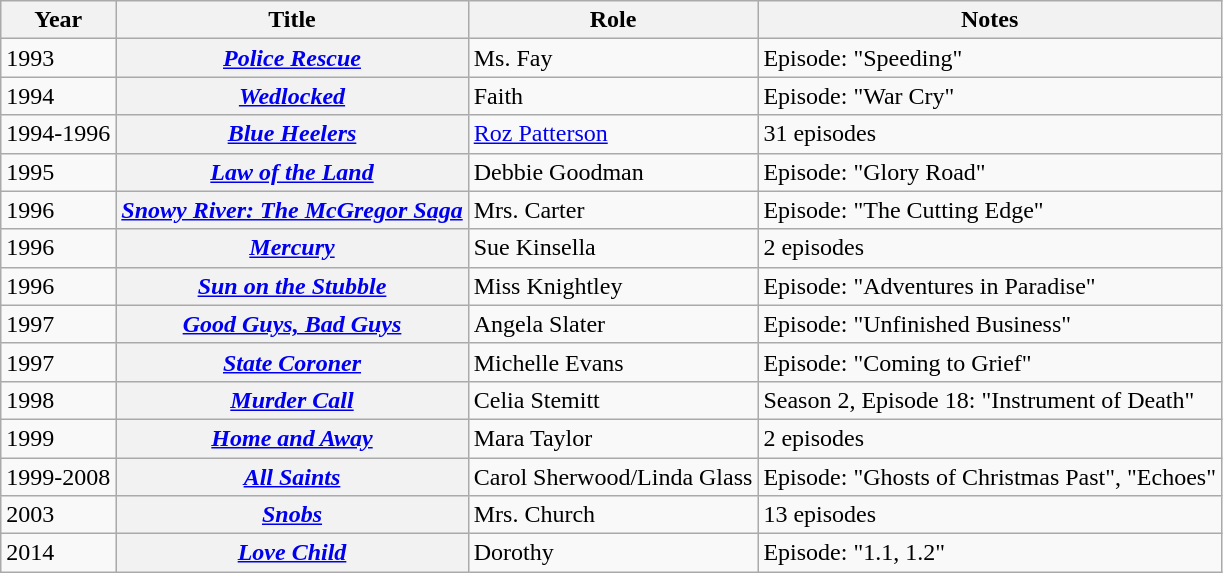<table class="wikitable plainrowheaders sortable">
<tr>
<th scope="col">Year</th>
<th scope="col">Title</th>
<th scope="col">Role</th>
<th scope="col" class="unsortable">Notes</th>
</tr>
<tr>
<td>1993</td>
<th scope="row"><em><a href='#'>Police Rescue</a></em></th>
<td>Ms. Fay</td>
<td>Episode: "Speeding"</td>
</tr>
<tr>
<td>1994</td>
<th scope="row"><em><a href='#'>Wedlocked</a></em></th>
<td>Faith</td>
<td>Episode: "War Cry"</td>
</tr>
<tr>
<td>1994-1996</td>
<th scope="row"><em><a href='#'>Blue Heelers</a></em></th>
<td><a href='#'>Roz Patterson</a></td>
<td>31 episodes</td>
</tr>
<tr>
<td>1995</td>
<th scope="row"><em><a href='#'>Law of the Land</a></em></th>
<td>Debbie Goodman</td>
<td>Episode: "Glory Road"</td>
</tr>
<tr>
<td>1996</td>
<th scope="row"><em><a href='#'>Snowy River: The McGregor Saga</a></em></th>
<td>Mrs. Carter</td>
<td>Episode: "The Cutting Edge"</td>
</tr>
<tr>
<td>1996</td>
<th scope="row"><em><a href='#'>Mercury</a></em></th>
<td>Sue Kinsella</td>
<td>2 episodes</td>
</tr>
<tr>
<td>1996</td>
<th scope="row"><em><a href='#'>Sun on the Stubble</a></em></th>
<td>Miss Knightley</td>
<td>Episode: "Adventures in Paradise"</td>
</tr>
<tr>
<td>1997</td>
<th scope="row"><em><a href='#'>Good Guys, Bad Guys</a></em></th>
<td>Angela Slater</td>
<td>Episode: "Unfinished Business"</td>
</tr>
<tr>
<td>1997</td>
<th scope="row"><em><a href='#'>State Coroner</a></em></th>
<td>Michelle Evans</td>
<td>Episode: "Coming to Grief"</td>
</tr>
<tr>
<td>1998</td>
<th scope="row"><em><a href='#'>Murder Call</a></em></th>
<td>Celia Stemitt</td>
<td>Season 2, Episode 18: "Instrument of Death"</td>
</tr>
<tr>
<td>1999</td>
<th scope="row"><em><a href='#'>Home and Away</a></em></th>
<td>Mara Taylor</td>
<td>2 episodes</td>
</tr>
<tr>
<td>1999-2008</td>
<th scope="row"><em><a href='#'>All Saints</a></em></th>
<td>Carol Sherwood/Linda Glass</td>
<td>Episode: "Ghosts of Christmas Past", "Echoes"</td>
</tr>
<tr>
<td>2003</td>
<th scope="row"><em><a href='#'>Snobs</a></em></th>
<td>Mrs. Church</td>
<td>13 episodes</td>
</tr>
<tr>
<td>2014</td>
<th scope="row"><em><a href='#'>Love Child</a></em></th>
<td>Dorothy</td>
<td>Episode: "1.1, 1.2"</td>
</tr>
</table>
